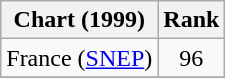<table class="wikitable sortable">
<tr>
<th>Chart (1999)</th>
<th>Rank</th>
</tr>
<tr>
<td>France (<a href='#'>SNEP</a>)</td>
<td align="center">96</td>
</tr>
<tr>
</tr>
</table>
